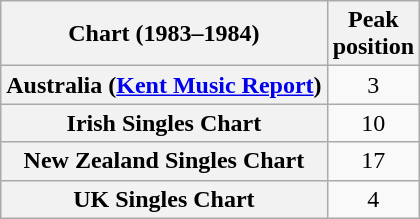<table class="wikitable sortable plainrowheaders">
<tr>
<th>Chart (1983–1984)</th>
<th>Peak<br>position</th>
</tr>
<tr>
<th scope="row">Australia (<a href='#'>Kent Music Report</a>)</th>
<td align="center">3</td>
</tr>
<tr>
<th scope="row">Irish Singles Chart</th>
<td align="center">10</td>
</tr>
<tr>
<th scope="row">New Zealand Singles Chart</th>
<td align="center">17</td>
</tr>
<tr>
<th scope="row">UK Singles Chart</th>
<td align="center">4</td>
</tr>
</table>
